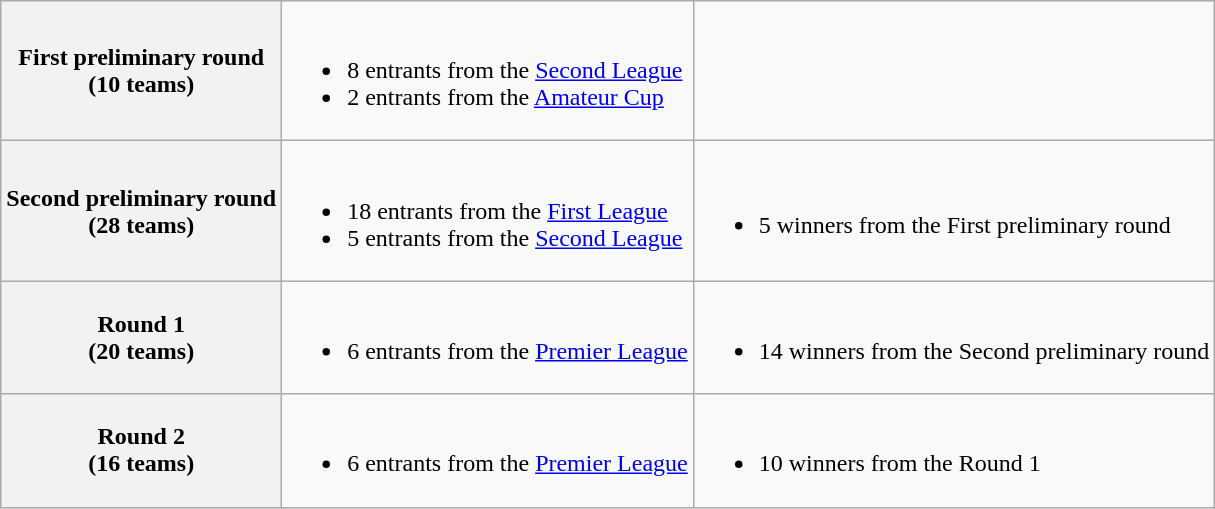<table class="wikitable">
<tr>
<th colspan=2>First preliminary round<br> (10 teams)</th>
<td><br><ul><li>8 entrants from the <a href='#'>Second League</a></li><li>2 entrants from the <a href='#'>Amateur Cup</a></li></ul></td>
<td></td>
</tr>
<tr>
<th colspan=2>Second preliminary round<br> (28 teams)</th>
<td><br><ul><li>18 entrants from the <a href='#'>First League</a></li><li>5 entrants from the <a href='#'>Second League</a></li></ul></td>
<td><br><ul><li>5 winners from the First preliminary round</li></ul></td>
</tr>
<tr>
<th colspan=2>Round 1<br> (20 teams)</th>
<td><br><ul><li>6 entrants from the <a href='#'>Premier League</a></li></ul></td>
<td><br><ul><li>14 winners from the Second preliminary round</li></ul></td>
</tr>
<tr>
<th colspan=2>Round 2<br> (16 teams)</th>
<td><br><ul><li>6 entrants from the <a href='#'>Premier League</a></li></ul></td>
<td><br><ul><li>10 winners from the Round 1</li></ul></td>
</tr>
</table>
